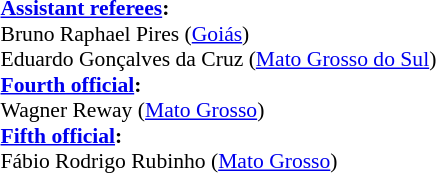<table width=50% style="font-size: 90%">
<tr>
<td><br><br><strong><a href='#'>Assistant referees</a>:</strong>
<br>Bruno Raphael Pires (<a href='#'>Goiás</a>)
<br>Eduardo Gonçalves da Cruz (<a href='#'>Mato Grosso do Sul</a>)
<br><strong><a href='#'>Fourth official</a>:</strong>
<br>Wagner Reway (<a href='#'>Mato Grosso</a>)
<br><strong><a href='#'>Fifth official</a>:</strong>
<br>Fábio Rodrigo Rubinho (<a href='#'>Mato Grosso</a>)</td>
</tr>
</table>
